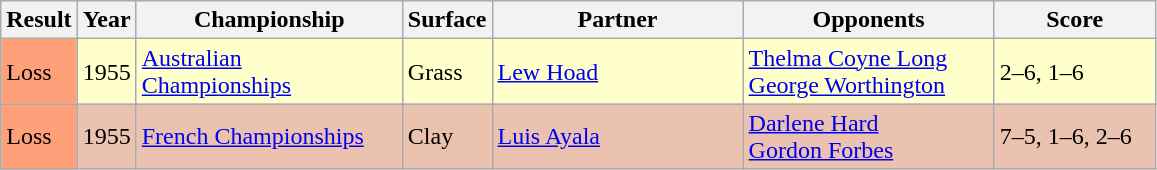<table class="sortable wikitable">
<tr>
<th style="width:40px">Result</th>
<th style="width:30px">Year</th>
<th style="width:170px">Championship</th>
<th style="width:50px">Surface</th>
<th style="width:160px">Partner</th>
<th style="width:160px">Opponents</th>
<th style="width:100px" class="unsortable">Score</th>
</tr>
<tr style="background:#ffc;">
<td style="background:#ffa07a;">Loss</td>
<td>1955</td>
<td><a href='#'>Australian Championships</a></td>
<td>Grass</td>
<td> <a href='#'>Lew Hoad</a></td>
<td> <a href='#'>Thelma Coyne Long</a><br> <a href='#'>George Worthington</a></td>
<td>2–6, 1–6</td>
</tr>
<tr style="background:#ebc2af;">
<td style="background:#ffa07a;">Loss</td>
<td>1955</td>
<td><a href='#'>French Championships</a></td>
<td>Clay</td>
<td> <a href='#'>Luis Ayala</a></td>
<td> <a href='#'>Darlene Hard</a><br> <a href='#'>Gordon Forbes</a></td>
<td>7–5, 1–6, 2–6</td>
</tr>
</table>
